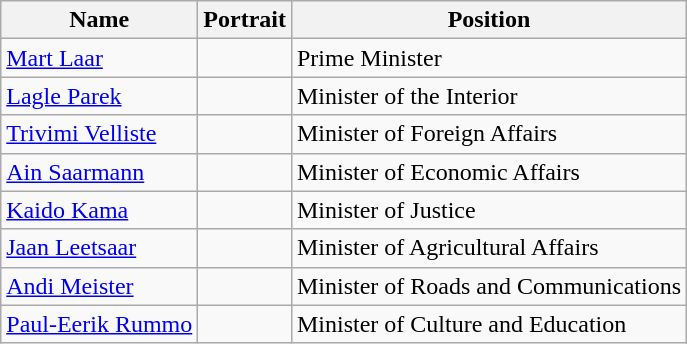<table class="wikitable">
<tr>
<th>Name</th>
<th>Portrait</th>
<th>Position</th>
</tr>
<tr>
<td><a href='#'>Mart Laar</a></td>
<td></td>
<td>Prime Minister</td>
</tr>
<tr>
<td><a href='#'>Lagle Parek</a></td>
<td></td>
<td>Minister of the Interior</td>
</tr>
<tr>
<td><a href='#'>Trivimi Velliste</a></td>
<td></td>
<td>Minister of Foreign Affairs</td>
</tr>
<tr>
<td><a href='#'>Ain Saarmann</a></td>
<td></td>
<td>Minister of Economic Affairs</td>
</tr>
<tr>
<td><a href='#'>Kaido Kama</a></td>
<td></td>
<td>Minister of Justice</td>
</tr>
<tr>
<td><a href='#'>Jaan Leetsaar</a></td>
<td></td>
<td>Minister of Agricultural Affairs</td>
</tr>
<tr>
<td><a href='#'>Andi Meister</a></td>
<td></td>
<td>Minister of Roads and Communications</td>
</tr>
<tr>
<td><a href='#'>Paul-Eerik Rummo</a></td>
<td></td>
<td>Minister of Culture and Education</td>
</tr>
</table>
